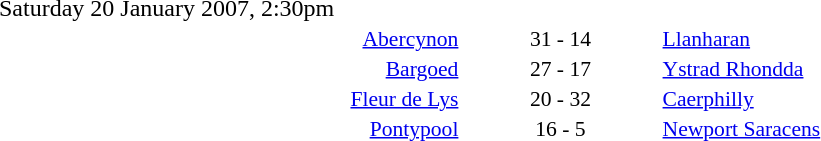<table style="width:70%;" cellspacing="1">
<tr>
<th width=35%></th>
<th width=15%></th>
<th></th>
</tr>
<tr>
<td>Saturday 20 January 2007, 2:30pm</td>
</tr>
<tr style=font-size:90%>
<td align=right><a href='#'>Abercynon</a></td>
<td align=center>31 - 14</td>
<td><a href='#'>Llanharan</a></td>
</tr>
<tr style=font-size:90%>
<td align=right><a href='#'>Bargoed</a></td>
<td align=center>27 - 17</td>
<td><a href='#'>Ystrad Rhondda</a></td>
</tr>
<tr style=font-size:90%>
<td align=right><a href='#'>Fleur de Lys</a></td>
<td align=center>20 - 32</td>
<td><a href='#'>Caerphilly</a></td>
</tr>
<tr style=font-size:90%>
<td align=right><a href='#'>Pontypool</a></td>
<td align=center>16 - 5</td>
<td><a href='#'>Newport Saracens</a></td>
</tr>
</table>
